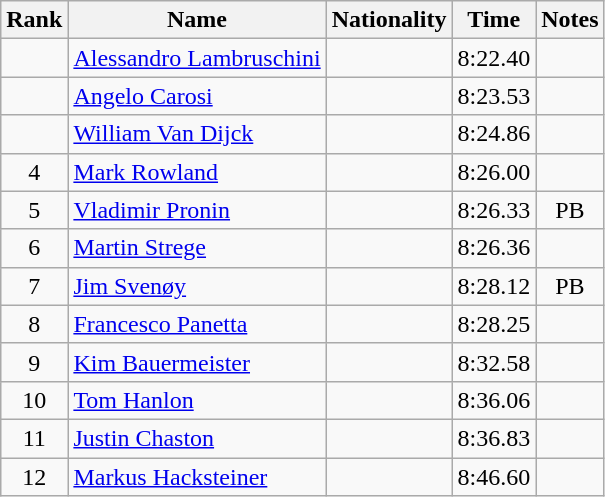<table class="wikitable sortable" style="text-align:center">
<tr>
<th>Rank</th>
<th>Name</th>
<th>Nationality</th>
<th>Time</th>
<th>Notes</th>
</tr>
<tr>
<td></td>
<td align=left><a href='#'>Alessandro Lambruschini</a></td>
<td align=left></td>
<td>8:22.40</td>
<td></td>
</tr>
<tr>
<td></td>
<td align=left><a href='#'>Angelo Carosi</a></td>
<td align=left></td>
<td>8:23.53</td>
<td></td>
</tr>
<tr>
<td></td>
<td align=left><a href='#'>William Van Dijck</a></td>
<td align=left></td>
<td>8:24.86</td>
<td></td>
</tr>
<tr>
<td>4</td>
<td align=left><a href='#'>Mark Rowland</a></td>
<td align=left></td>
<td>8:26.00</td>
<td></td>
</tr>
<tr>
<td>5</td>
<td align=left><a href='#'>Vladimir Pronin</a></td>
<td align=left></td>
<td>8:26.33</td>
<td>PB</td>
</tr>
<tr>
<td>6</td>
<td align=left><a href='#'>Martin Strege</a></td>
<td align=left></td>
<td>8:26.36</td>
<td></td>
</tr>
<tr>
<td>7</td>
<td align=left><a href='#'>Jim Svenøy</a></td>
<td align=left></td>
<td>8:28.12</td>
<td>PB</td>
</tr>
<tr>
<td>8</td>
<td align=left><a href='#'>Francesco Panetta</a></td>
<td align=left></td>
<td>8:28.25</td>
<td></td>
</tr>
<tr>
<td>9</td>
<td align=left><a href='#'>Kim Bauermeister</a></td>
<td align=left></td>
<td>8:32.58</td>
<td></td>
</tr>
<tr>
<td>10</td>
<td align=left><a href='#'>Tom Hanlon</a></td>
<td align=left></td>
<td>8:36.06</td>
<td></td>
</tr>
<tr>
<td>11</td>
<td align=left><a href='#'>Justin Chaston</a></td>
<td align=left></td>
<td>8:36.83</td>
<td></td>
</tr>
<tr>
<td>12</td>
<td align=left><a href='#'>Markus Hacksteiner</a></td>
<td align=left></td>
<td>8:46.60</td>
<td></td>
</tr>
</table>
